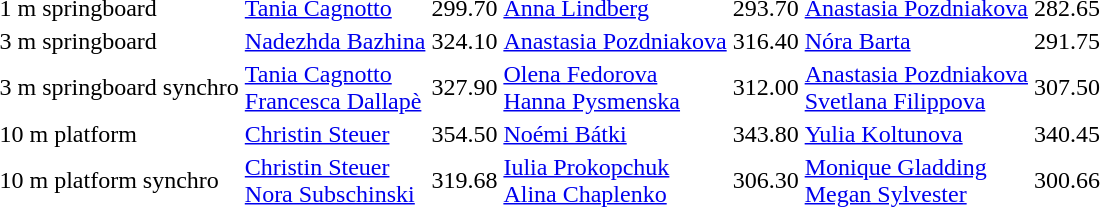<table>
<tr>
<td>1 m springboard</td>
<td><a href='#'>Tania Cagnotto</a><br></td>
<td>299.70</td>
<td><a href='#'>Anna Lindberg</a><br></td>
<td>293.70</td>
<td><a href='#'>Anastasia Pozdniakova</a><br></td>
<td>282.65</td>
</tr>
<tr>
<td>3 m springboard</td>
<td><a href='#'>Nadezhda Bazhina</a><br></td>
<td>324.10</td>
<td><a href='#'>Anastasia Pozdniakova</a><br></td>
<td>316.40</td>
<td><a href='#'>Nóra Barta</a><br></td>
<td>291.75</td>
</tr>
<tr>
<td>3 m springboard synchro</td>
<td><a href='#'>Tania Cagnotto</a><br><a href='#'>Francesca Dallapè</a><br></td>
<td>327.90</td>
<td><a href='#'>Olena Fedorova</a><br><a href='#'>Hanna Pysmenska</a><br></td>
<td>312.00</td>
<td><a href='#'>Anastasia Pozdniakova</a><br><a href='#'>Svetlana Filippova</a><br></td>
<td>307.50</td>
</tr>
<tr>
<td>10 m platform</td>
<td><a href='#'>Christin Steuer</a><br></td>
<td>354.50</td>
<td><a href='#'>Noémi Bátki</a><br></td>
<td>343.80</td>
<td><a href='#'>Yulia Koltunova</a><br></td>
<td>340.45</td>
</tr>
<tr>
<td>10 m platform synchro</td>
<td><a href='#'>Christin Steuer</a><br><a href='#'>Nora Subschinski</a><br></td>
<td>319.68</td>
<td><a href='#'>Iulia Prokopchuk</a><br><a href='#'>Alina Chaplenko</a><br></td>
<td>306.30</td>
<td><a href='#'>Monique Gladding</a><br><a href='#'>Megan Sylvester</a><br></td>
<td>300.66</td>
</tr>
</table>
